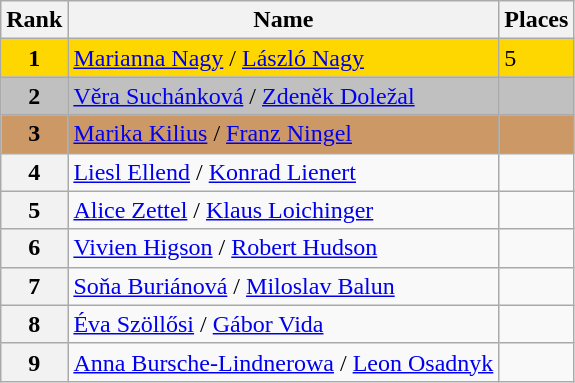<table class="wikitable">
<tr>
<th>Rank</th>
<th>Name</th>
<th>Places</th>
</tr>
<tr bgcolor="gold">
<td align="center"><strong>1</strong></td>
<td> <a href='#'>Marianna Nagy</a> / <a href='#'>László Nagy</a></td>
<td>5</td>
</tr>
<tr bgcolor="silver">
<td align="center"><strong>2</strong></td>
<td> <a href='#'>Věra Suchánková</a> / <a href='#'>Zdeněk Doležal</a></td>
<td></td>
</tr>
<tr bgcolor="cc9966">
<td align="center"><strong>3</strong></td>
<td> <a href='#'>Marika Kilius</a> / <a href='#'>Franz Ningel</a></td>
<td></td>
</tr>
<tr>
<th>4</th>
<td> <a href='#'>Liesl Ellend</a> / <a href='#'>Konrad Lienert</a></td>
<td></td>
</tr>
<tr>
<th>5</th>
<td> <a href='#'>Alice Zettel</a> / <a href='#'>Klaus Loichinger</a></td>
<td></td>
</tr>
<tr>
<th>6</th>
<td> <a href='#'>Vivien Higson</a> / <a href='#'>Robert Hudson</a></td>
<td></td>
</tr>
<tr>
<th>7</th>
<td> <a href='#'>Soňa Buriánová</a> / <a href='#'>Miloslav Balun</a></td>
<td></td>
</tr>
<tr>
<th>8</th>
<td> <a href='#'>Éva Szöllősi</a> / <a href='#'>Gábor Vida</a></td>
<td></td>
</tr>
<tr>
<th>9</th>
<td> <a href='#'>Anna Bursche-Lindnerowa</a> / <a href='#'>Leon Osadnyk</a></td>
<td></td>
</tr>
</table>
